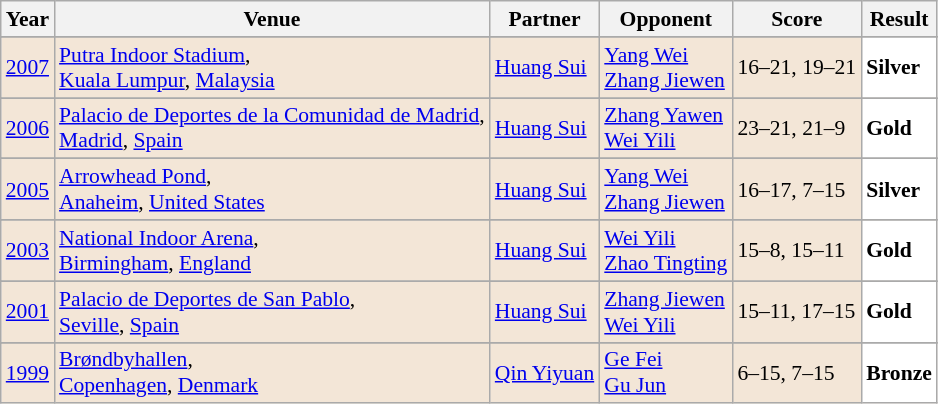<table class="sortable wikitable" style="font-size: 90%;">
<tr>
<th>Year</th>
<th>Venue</th>
<th>Partner</th>
<th>Opponent</th>
<th>Score</th>
<th>Result</th>
</tr>
<tr>
</tr>
<tr style="background:#F3E6D7">
<td align="center"><a href='#'>2007</a></td>
<td align="left"><a href='#'>Putra Indoor Stadium</a>,<br><a href='#'>Kuala Lumpur</a>, <a href='#'>Malaysia</a></td>
<td align="left"> <a href='#'>Huang Sui</a></td>
<td align="left"> <a href='#'>Yang Wei</a> <br>  <a href='#'>Zhang Jiewen</a></td>
<td align="left">16–21, 19–21</td>
<td style="text-align:left; background:white"> <strong>Silver</strong></td>
</tr>
<tr>
</tr>
<tr style="background:#F3E6D7">
<td align="center"><a href='#'>2006</a></td>
<td align="left"><a href='#'>Palacio de Deportes de la Comunidad de Madrid</a>,<br><a href='#'>Madrid</a>, <a href='#'>Spain</a></td>
<td align="left"> <a href='#'>Huang Sui</a></td>
<td align="left"> <a href='#'>Zhang Yawen</a> <br>  <a href='#'>Wei Yili</a></td>
<td align="left">23–21, 21–9</td>
<td style="text-align:left; background:white"> <strong>Gold</strong></td>
</tr>
<tr>
</tr>
<tr style="background:#F3E6D7">
<td align="center"><a href='#'>2005</a></td>
<td align="left"><a href='#'>Arrowhead Pond</a>,<br><a href='#'>Anaheim</a>, <a href='#'>United States</a></td>
<td align="left"> <a href='#'>Huang Sui</a></td>
<td align="left"> <a href='#'>Yang Wei</a> <br>  <a href='#'>Zhang Jiewen</a></td>
<td align="left">16–17, 7–15</td>
<td style="text-align:left; background:white"> <strong>Silver</strong></td>
</tr>
<tr>
</tr>
<tr style="background:#F3E6D7">
<td align="center"><a href='#'>2003</a></td>
<td align="left"><a href='#'>National Indoor Arena</a>,<br><a href='#'>Birmingham</a>, <a href='#'>England</a></td>
<td align="left"> <a href='#'>Huang Sui</a></td>
<td align="left"> <a href='#'>Wei Yili</a> <br>  <a href='#'>Zhao Tingting</a></td>
<td align="left">15–8, 15–11</td>
<td style="text-align:left; background:white"> <strong>Gold</strong></td>
</tr>
<tr>
</tr>
<tr style="background:#F3E6D7">
<td align="center"><a href='#'>2001</a></td>
<td align="left"><a href='#'>Palacio de Deportes de San Pablo</a>,<br><a href='#'>Seville</a>, <a href='#'>Spain</a></td>
<td align="left"> <a href='#'>Huang Sui</a></td>
<td align="left"> <a href='#'>Zhang Jiewen</a> <br>  <a href='#'>Wei Yili</a></td>
<td align="left">15–11, 17–15</td>
<td style="text-align:left; background:white"> <strong>Gold</strong></td>
</tr>
<tr>
</tr>
<tr style="background:#F3E6D7">
<td align="center"><a href='#'>1999</a></td>
<td align="left"><a href='#'>Brøndbyhallen</a>,<br><a href='#'>Copenhagen</a>, <a href='#'>Denmark</a></td>
<td align="left"> <a href='#'>Qin Yiyuan</a></td>
<td align="left"> <a href='#'>Ge Fei</a> <br>  <a href='#'>Gu Jun</a></td>
<td align="left">6–15, 7–15</td>
<td style="text-align:left; background:white"> <strong>Bronze</strong></td>
</tr>
</table>
